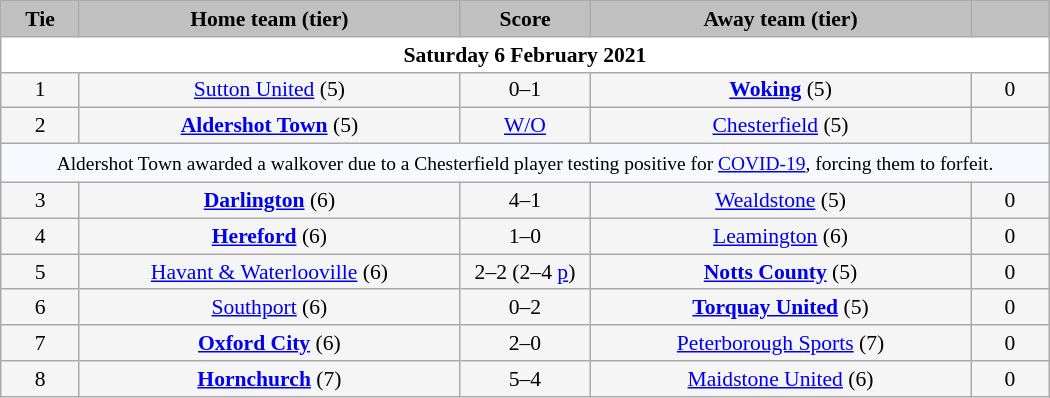<table class="wikitable" style="width: 700px; background:WhiteSmoke; text-align:center; font-size:90%">
<tr>
<td scope="col" style="width:  7.50%; background:silver;"><strong>Tie</strong></td>
<td scope="col" style="width: 36.25%; background:silver;"><strong>Home team (tier)</strong></td>
<td scope="col" style="width: 12.50%; background:silver;"><strong>Score</strong></td>
<td scope="col" style="width: 36.25%; background:silver;"><strong>Away team (tier)</strong></td>
<td scope="col" style="width:  7.50%; background:silver;"><strong></strong></td>
</tr>
<tr>
<td colspan="5" style= background:White><strong>Saturday 6 February 2021</strong></td>
</tr>
<tr>
<td>1</td>
<td><a href='#'>Sutton United</a> (5)</td>
<td>0–1</td>
<td><strong><a href='#'>Woking</a> </strong> (5)</td>
<td>0</td>
</tr>
<tr>
<td>2</td>
<td><strong><a href='#'>Aldershot Town</a></strong> (5)</td>
<td><a href='#'>W/O</a></td>
<td><a href='#'>Chesterfield</a> (5)</td>
<td></td>
</tr>
<tr>
<td colspan="5" style="background:GhostWhite; height:20px; text-align:center; font-size:90%">Aldershot Town awarded a walkover due to a Chesterfield player testing positive for <a href='#'>COVID-19</a>, forcing them to forfeit.</td>
</tr>
<tr>
<td>3</td>
<td><strong><a href='#'>Darlington</a></strong> (6)</td>
<td>4–1</td>
<td><a href='#'>Wealdstone</a> (5)</td>
<td>0</td>
</tr>
<tr>
<td>4</td>
<td><strong><a href='#'>Hereford</a></strong> (6)</td>
<td>1–0</td>
<td><a href='#'>Leamington</a> (6)</td>
<td>0</td>
</tr>
<tr>
<td>5</td>
<td><a href='#'>Havant & Waterlooville</a> (6)</td>
<td>2–2 (2–4 <a href='#'>p</a>)</td>
<td><strong><a href='#'>Notts County</a></strong> (5)</td>
<td>0</td>
</tr>
<tr>
<td>6</td>
<td><a href='#'>Southport</a> (6)</td>
<td>0–2</td>
<td><strong><a href='#'>Torquay United</a></strong> (5)</td>
<td>0</td>
</tr>
<tr>
<td>7</td>
<td><strong><a href='#'>Oxford City</a></strong> (6)</td>
<td>2–0</td>
<td><a href='#'>Peterborough Sports</a> (7)</td>
<td>0</td>
</tr>
<tr>
<td>8</td>
<td><strong><a href='#'>Hornchurch</a></strong> (7)</td>
<td>5–4</td>
<td><a href='#'>Maidstone United</a> (6)</td>
<td>0</td>
</tr>
</table>
